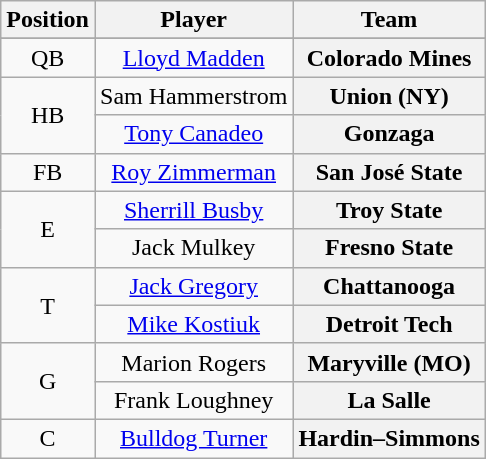<table class="wikitable">
<tr>
<th>Position</th>
<th>Player</th>
<th>Team</th>
</tr>
<tr>
</tr>
<tr style="text-align:center;">
<td>QB</td>
<td><a href='#'>Lloyd Madden</a></td>
<th Style = >Colorado Mines</th>
</tr>
<tr style="text-align:center;">
<td rowspan="2">HB</td>
<td>Sam Hammerstrom</td>
<th Style = >Union (NY)</th>
</tr>
<tr style="text-align:center;">
<td><a href='#'>Tony Canadeo</a></td>
<th Style = >Gonzaga</th>
</tr>
<tr style="text-align:center;">
<td>FB</td>
<td><a href='#'>Roy Zimmerman</a></td>
<th Style = >San José State</th>
</tr>
<tr style="text-align:center;">
<td rowspan="2">E</td>
<td><a href='#'>Sherrill Busby</a></td>
<th Style = >Troy State</th>
</tr>
<tr style="text-align:center;">
<td>Jack Mulkey</td>
<th Style = >Fresno State</th>
</tr>
<tr style="text-align:center;">
<td rowspan="2">T</td>
<td><a href='#'>Jack Gregory</a></td>
<th Style = >Chattanooga</th>
</tr>
<tr style="text-align:center;">
<td><a href='#'>Mike Kostiuk</a></td>
<th Style = >Detroit Tech</th>
</tr>
<tr style="text-align:center;">
<td rowspan="2">G</td>
<td>Marion Rogers</td>
<th Style = >Maryville (MO)</th>
</tr>
<tr style="text-align:center;">
<td>Frank Loughney</td>
<th Style = >La Salle</th>
</tr>
<tr style="text-align:center;">
<td>C</td>
<td><a href='#'>Bulldog Turner</a></td>
<th Style = >Hardin–Simmons</th>
</tr>
</table>
